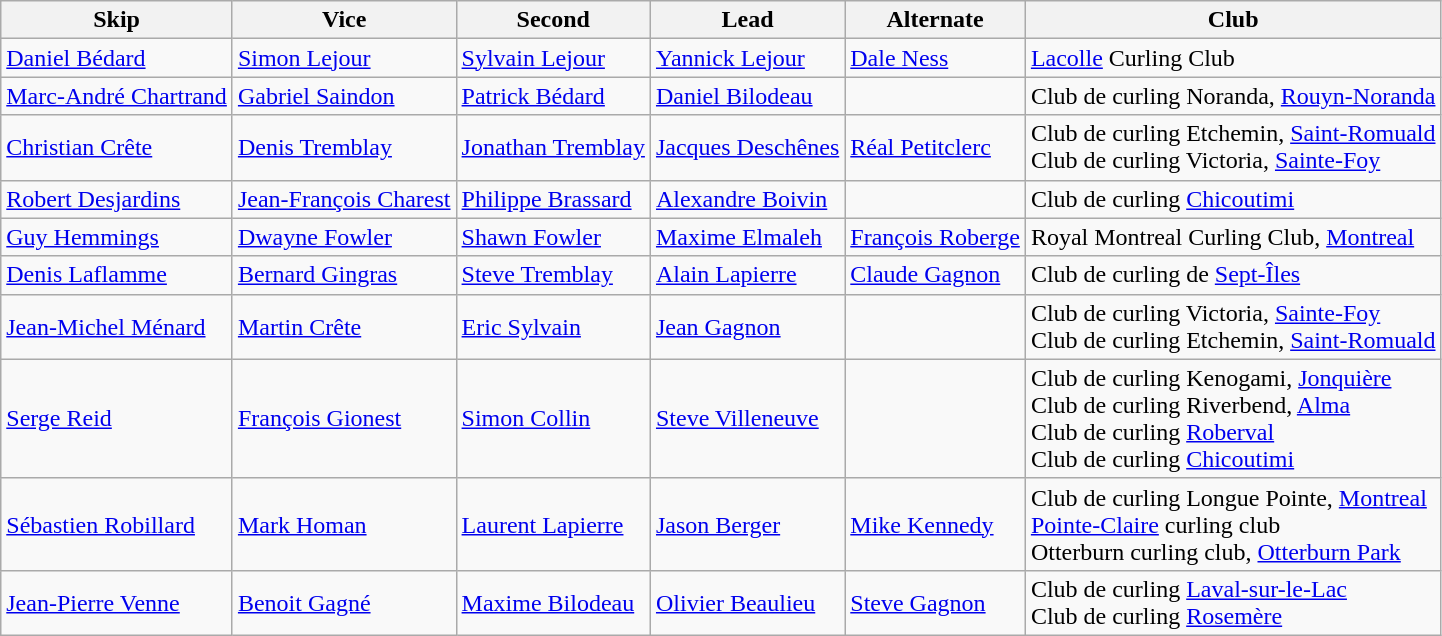<table class="wikitable" border="1">
<tr>
<th>Skip</th>
<th>Vice</th>
<th>Second</th>
<th>Lead</th>
<th>Alternate</th>
<th>Club</th>
</tr>
<tr>
<td><a href='#'>Daniel Bédard</a></td>
<td><a href='#'>Simon Lejour</a></td>
<td><a href='#'>Sylvain Lejour</a></td>
<td><a href='#'>Yannick Lejour</a></td>
<td><a href='#'>Dale Ness</a></td>
<td><a href='#'>Lacolle</a> Curling Club</td>
</tr>
<tr>
<td><a href='#'>Marc-André Chartrand</a></td>
<td><a href='#'>Gabriel Saindon</a></td>
<td><a href='#'>Patrick Bédard</a></td>
<td><a href='#'>Daniel Bilodeau</a></td>
<td></td>
<td>Club de curling Noranda, <a href='#'>Rouyn-Noranda</a></td>
</tr>
<tr>
<td><a href='#'>Christian Crête</a></td>
<td><a href='#'>Denis Tremblay</a></td>
<td><a href='#'>Jonathan Tremblay</a></td>
<td><a href='#'>Jacques Deschênes</a></td>
<td><a href='#'>Réal Petitclerc</a></td>
<td>Club de curling Etchemin, <a href='#'>Saint-Romuald</a> <br> Club de curling Victoria, <a href='#'>Sainte-Foy</a></td>
</tr>
<tr>
<td><a href='#'>Robert Desjardins</a></td>
<td><a href='#'>Jean-François Charest</a></td>
<td><a href='#'>Philippe Brassard</a></td>
<td><a href='#'>Alexandre Boivin</a></td>
<td></td>
<td>Club de curling <a href='#'>Chicoutimi</a></td>
</tr>
<tr>
<td><a href='#'>Guy Hemmings</a></td>
<td><a href='#'>Dwayne Fowler</a></td>
<td><a href='#'>Shawn Fowler</a></td>
<td><a href='#'>Maxime Elmaleh</a></td>
<td><a href='#'>François Roberge</a></td>
<td>Royal Montreal Curling Club, <a href='#'>Montreal</a></td>
</tr>
<tr>
<td><a href='#'>Denis Laflamme</a></td>
<td><a href='#'>Bernard Gingras</a></td>
<td><a href='#'>Steve Tremblay</a></td>
<td><a href='#'>Alain Lapierre</a></td>
<td><a href='#'>Claude Gagnon</a></td>
<td>Club de curling de <a href='#'>Sept-Îles</a></td>
</tr>
<tr>
<td><a href='#'>Jean-Michel Ménard</a></td>
<td><a href='#'>Martin Crête</a></td>
<td><a href='#'>Eric Sylvain</a></td>
<td><a href='#'>Jean Gagnon</a></td>
<td></td>
<td>Club de curling Victoria, <a href='#'>Sainte-Foy</a> <br> Club de curling Etchemin, <a href='#'>Saint-Romuald</a></td>
</tr>
<tr>
<td><a href='#'>Serge Reid</a></td>
<td><a href='#'>François Gionest</a></td>
<td><a href='#'>Simon Collin</a></td>
<td><a href='#'>Steve Villeneuve</a></td>
<td></td>
<td>Club de curling Kenogami, <a href='#'>Jonquière</a> <br> Club de curling Riverbend, <a href='#'>Alma</a> <br> Club de curling <a href='#'>Roberval</a> <br> Club de curling <a href='#'>Chicoutimi</a></td>
</tr>
<tr>
<td><a href='#'>Sébastien Robillard</a></td>
<td><a href='#'>Mark Homan</a></td>
<td><a href='#'>Laurent Lapierre</a></td>
<td><a href='#'>Jason Berger</a></td>
<td><a href='#'>Mike Kennedy</a></td>
<td>Club de curling Longue Pointe, <a href='#'>Montreal</a> <br> <a href='#'>Pointe-Claire</a> curling club <br> Otterburn curling club, <a href='#'>Otterburn Park</a></td>
</tr>
<tr>
<td><a href='#'>Jean-Pierre Venne</a></td>
<td><a href='#'>Benoit Gagné</a></td>
<td><a href='#'>Maxime Bilodeau</a></td>
<td><a href='#'>Olivier Beaulieu</a></td>
<td><a href='#'>Steve Gagnon</a></td>
<td>Club de curling <a href='#'>Laval-sur-le-Lac</a>  <br> Club de curling <a href='#'>Rosemère</a></td>
</tr>
</table>
